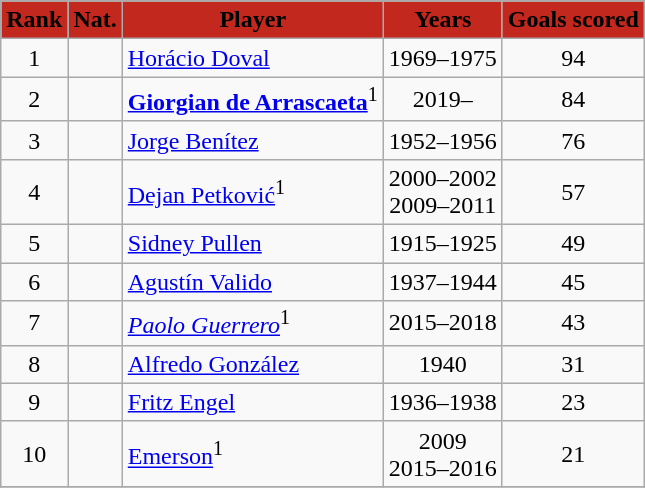<table class="wikitable">
<tr>
</tr>
<tr style="background:#C3281E; text-align:center;">
<td><span><strong>Rank</strong></span></td>
<td><span><strong>Nat.</strong></span></td>
<td><span><strong>Player</strong></span></td>
<td><span><strong>Years</strong></span></td>
<td><span><strong>Goals scored</strong></span></td>
</tr>
<tr>
<td align=center>1</td>
<td align=left></td>
<td align=left><a href='#'>Horácio Doval</a></td>
<td align=center>1969–1975</td>
<td align=center>94</td>
</tr>
<tr>
<td align=center>2</td>
<td align=left></td>
<td align=left><strong><a href='#'>Giorgian de Arrascaeta</a></strong><sup>1</sup></td>
<td align=center>2019–</td>
<td align=center>84</td>
</tr>
<tr>
<td align=center>3</td>
<td align=left></td>
<td align=left><a href='#'>Jorge Benítez</a></td>
<td align=center>1952–1956</td>
<td align=center>76</td>
</tr>
<tr>
<td align=center>4</td>
<td align=left></td>
<td align=left><a href='#'>Dejan Petković</a><sup>1</sup></td>
<td align=center>2000–2002<br>2009–2011</td>
<td align=center>57</td>
</tr>
<tr>
<td align=center>5</td>
<td align=left></td>
<td align=left><a href='#'>Sidney Pullen</a></td>
<td align=center>1915–1925</td>
<td align=center>49</td>
</tr>
<tr>
<td align=center>6</td>
<td align=left></td>
<td align=left><a href='#'>Agustín Valido</a></td>
<td align=center>1937–1944</td>
<td align=center>45</td>
</tr>
<tr>
<td align=center>7</td>
<td align=left></td>
<td align=left><em><a href='#'>Paolo Guerrero</a></em><sup>1</sup></td>
<td align=center>2015–2018</td>
<td align=center>43</td>
</tr>
<tr>
<td align=center>8</td>
<td align=left></td>
<td align=left><a href='#'>Alfredo González</a></td>
<td align=center>1940</td>
<td align=center>31</td>
</tr>
<tr>
<td align=center>9</td>
<td align=left></td>
<td align=left><a href='#'>Fritz Engel</a></td>
<td align=center>1936–1938</td>
<td align=center>23</td>
</tr>
<tr>
<td align=center>10</td>
<td align=left></td>
<td align=left><a href='#'>Emerson</a><sup>1</sup></td>
<td align=center>2009<br>2015–2016</td>
<td align=center>21</td>
</tr>
<tr>
</tr>
</table>
